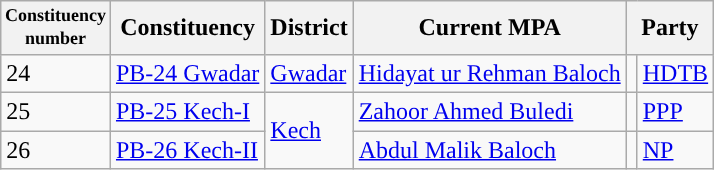<table class="wikitable">
<tr>
<th width="50px" style="font-size:75%">Constituency number</th>
<th>Constituency</th>
<th>District</th>
<th>Current MPA</th>
<th colspan="2">Party</th>
</tr>
<tr>
<td>24</td>
<td><a href='#'>PB-24 Gwadar</a></td>
<td><a href='#'>Gwadar</a></td>
<td><a href='#'>Hidayat ur Rehman Baloch</a></td>
<td></td>
<td><a href='#'>HDTB</a></td>
</tr>
<tr>
<td>25</td>
<td><a href='#'>PB-25 Kech-I</a></td>
<td rowspan="2"><a href='#'>Kech</a></td>
<td><a href='#'>Zahoor Ahmed Buledi</a></td>
<td></td>
<td><a href='#'>PPP</a></td>
</tr>
<tr>
<td>26</td>
<td><a href='#'>PB-26 Kech-II</a></td>
<td><a href='#'>Abdul Malik Baloch</a></td>
<td></td>
<td><a href='#'>NP</a></td>
</tr>
</table>
